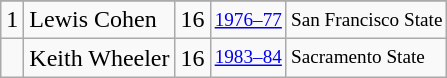<table class="wikitable">
<tr>
</tr>
<tr>
<td>1</td>
<td>Lewis Cohen</td>
<td>16</td>
<td style="font-size:80%;"><a href='#'>1976–77</a></td>
<td style="font-size:80%;">San Francisco State</td>
</tr>
<tr>
<td></td>
<td>Keith Wheeler</td>
<td>16</td>
<td style="font-size:80%;"><a href='#'>1983–84</a></td>
<td style="font-size:80%;">Sacramento State</td>
</tr>
</table>
